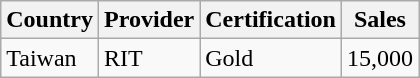<table class="wikitable">
<tr>
<th>Country</th>
<th>Provider</th>
<th>Certification</th>
<th>Sales</th>
</tr>
<tr>
<td>Taiwan</td>
<td>RIT</td>
<td>Gold</td>
<td>15,000</td>
</tr>
</table>
